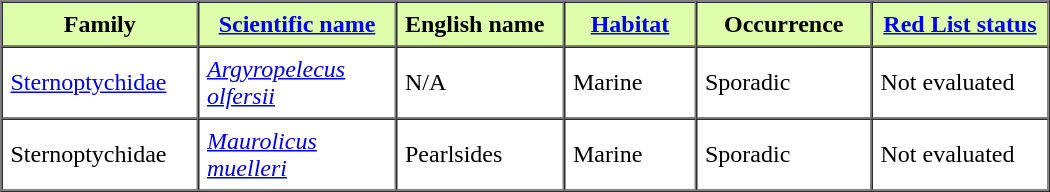<table style="width:700px" border=1 cellspacing=0 cellpadding=5>
<tr bgcolor="#defeac">
<th width=119>Family</th>
<th width=120><a href='#'>Scientific name</a></th>
<td width=100><strong>English name</strong></td>
<th><a href='#'>Habitat</a></th>
<th width=105>Occurrence</th>
<th width=106 nowrap="nowrap"><a href='#'>Red List status</a></th>
</tr>
<tr>
<td><a href='#'>Sternoptychidae</a></td>
<td><em><a href='#'>Argyropelecus olfersii</a></em></td>
<td>N/A</td>
<td>Marine</td>
<td>Sporadic</td>
<td>Not evaluated</td>
</tr>
<tr>
<td>Sternoptychidae</td>
<td><em><a href='#'>Maurolicus muelleri</a></em></td>
<td>Pearlsides</td>
<td>Marine</td>
<td>Sporadic</td>
<td>Not evaluated</td>
</tr>
</table>
